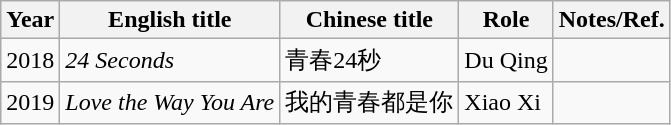<table class="wikitable sortable">
<tr>
<th>Year</th>
<th>English title</th>
<th>Chinese title</th>
<th>Role</th>
<th class="unsortable">Notes/Ref.</th>
</tr>
<tr>
<td>2018</td>
<td><em>24 Seconds</em></td>
<td>青春24秒</td>
<td>Du Qing</td>
<td></td>
</tr>
<tr>
<td>2019</td>
<td><em>Love the Way You Are</em></td>
<td>我的青春都是你</td>
<td>Xiao Xi</td>
<td></td>
</tr>
</table>
